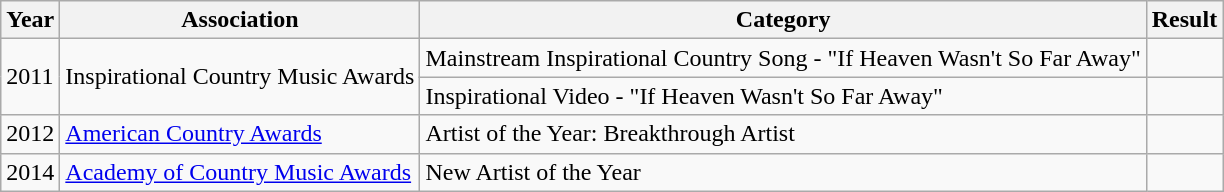<table class="wikitable">
<tr>
<th>Year</th>
<th>Association</th>
<th>Category</th>
<th>Result</th>
</tr>
<tr>
<td rowspan="2">2011</td>
<td rowspan="2">Inspirational Country Music Awards</td>
<td>Mainstream Inspirational Country Song - "If Heaven Wasn't So Far Away"</td>
<td></td>
</tr>
<tr>
<td>Inspirational Video - "If Heaven Wasn't So Far Away"</td>
<td></td>
</tr>
<tr>
<td>2012</td>
<td><a href='#'>American Country Awards</a></td>
<td>Artist of the Year: Breakthrough Artist</td>
<td></td>
</tr>
<tr>
<td>2014</td>
<td><a href='#'>Academy of Country Music Awards</a></td>
<td>New Artist of the Year</td>
<td></td>
</tr>
</table>
